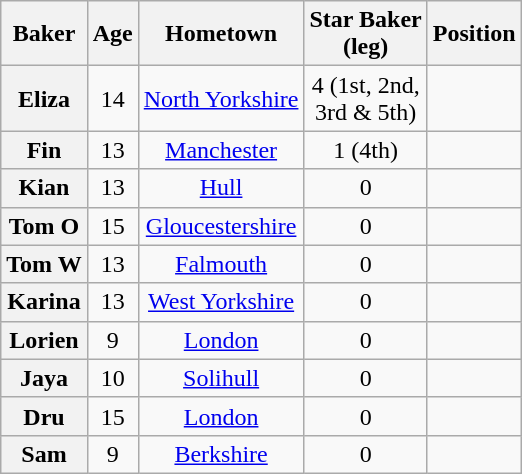<table class="wikitable sortable" style="display:inline-table; text-align:center">
<tr>
<th scope="col">Baker</th>
<th scope="col">Age</th>
<th scope="col">Hometown</th>
<th scope="col">Star Baker<br>(leg)</th>
<th scope="col">Position</th>
</tr>
<tr>
<th scope="row">Eliza</th>
<td>14</td>
<td><a href='#'>North Yorkshire</a></td>
<td>4 (1st, 2nd,<br>3rd & 5th)</td>
<td></td>
</tr>
<tr>
<th scope="row">Fin</th>
<td>13</td>
<td><a href='#'>Manchester</a></td>
<td>1 (4th)</td>
<td></td>
</tr>
<tr>
<th scope="row">Kian</th>
<td>13</td>
<td><a href='#'>Hull</a></td>
<td>0</td>
<td></td>
</tr>
<tr>
<th scope="row">Tom O</th>
<td>15</td>
<td><a href='#'>Gloucestershire</a></td>
<td>0</td>
<td></td>
</tr>
<tr>
<th scope="row">Tom W</th>
<td>13</td>
<td><a href='#'>Falmouth</a></td>
<td>0</td>
<td></td>
</tr>
<tr>
<th scope="row">Karina</th>
<td>13</td>
<td><a href='#'>West Yorkshire</a></td>
<td>0</td>
<td></td>
</tr>
<tr>
<th scope="row">Lorien</th>
<td>9</td>
<td><a href='#'>London</a></td>
<td>0</td>
<td></td>
</tr>
<tr>
<th scope="row">Jaya</th>
<td>10</td>
<td><a href='#'>Solihull</a></td>
<td>0</td>
<td></td>
</tr>
<tr>
<th scope="row">Dru</th>
<td>15</td>
<td><a href='#'>London</a></td>
<td>0</td>
<td></td>
</tr>
<tr>
<th scope="row">Sam</th>
<td>9</td>
<td><a href='#'>Berkshire</a></td>
<td>0</td>
<td></td>
</tr>
</table>
